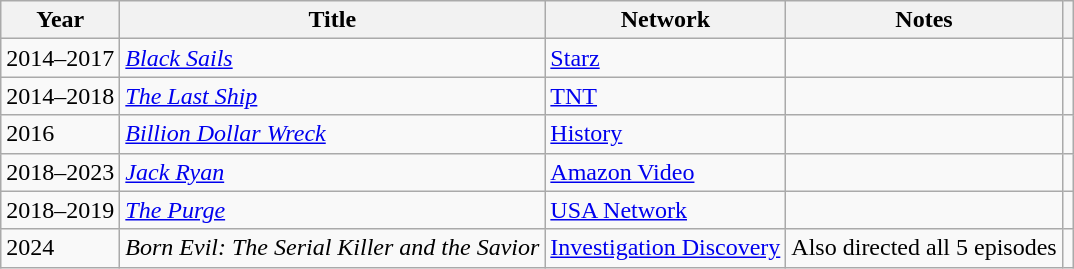<table class="wikitable plainrowheaders">
<tr>
<th scope="col">Year</th>
<th scope="col">Title</th>
<th scope="col">Network</th>
<th scope="col">Notes</th>
<th scope="col"></th>
</tr>
<tr>
<td>2014–2017</td>
<td><em><a href='#'>Black Sails</a></em></td>
<td><a href='#'>Starz</a></td>
<td></td>
<td style="text-align:center;"></td>
</tr>
<tr>
<td>2014–2018</td>
<td><em><a href='#'>The Last Ship</a></em></td>
<td><a href='#'>TNT</a></td>
<td></td>
<td style="text-align:center;"></td>
</tr>
<tr>
<td>2016</td>
<td><em><a href='#'>Billion Dollar Wreck</a></em></td>
<td><a href='#'>History</a></td>
<td></td>
<td style="text-align:center;"></td>
</tr>
<tr>
<td>2018–2023</td>
<td><em><a href='#'>Jack Ryan</a></em></td>
<td><a href='#'>Amazon Video</a></td>
<td></td>
<td style="text-align:center;"></td>
</tr>
<tr>
<td>2018–2019</td>
<td><em><a href='#'>The Purge</a></em></td>
<td><a href='#'>USA Network</a></td>
<td></td>
<td style="text-align:center;"></td>
</tr>
<tr>
<td>2024</td>
<td><em>Born Evil: The Serial Killer and the Savior</em></td>
<td><a href='#'>Investigation Discovery</a></td>
<td>Also directed all 5 episodes</td>
<td style="text-align:center;"></td>
</tr>
</table>
